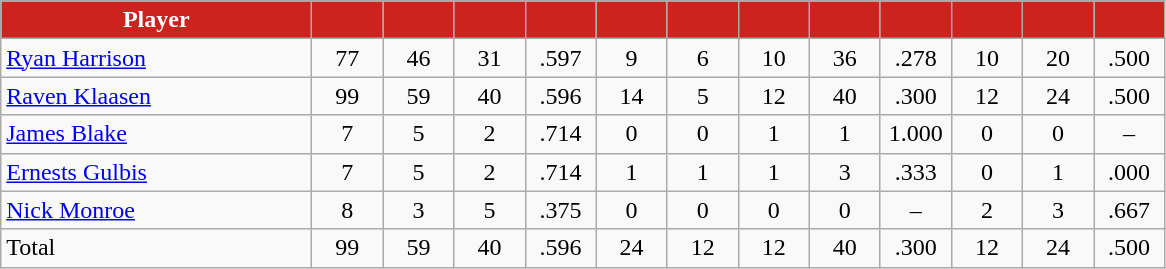<table class="wikitable" style="text-align:center">
<tr>
<th style="background:#CD231F; color:white" width="200px">Player</th>
<th style="background:#CD231F; color:white" width="40px"></th>
<th style="background:#CD231F; color:white" width="40px"></th>
<th style="background:#CD231F; color:white" width="40px"></th>
<th style="background:#CD231F; color:white" width="40px"></th>
<th style="background:#CD231F; color:white" width="40px"></th>
<th style="background:#CD231F; color:white" width="40px"></th>
<th style="background:#CD231F; color:white" width="40px"></th>
<th style="background:#CD231F; color:white" width="40px"></th>
<th style="background:#CD231F; color:white" width="40px"></th>
<th style="background:#CD231F; color:white" width="40px"></th>
<th style="background:#CD231F; color:white" width="40px"></th>
<th style="background:#CD231F; color:white" width="40px"></th>
</tr>
<tr>
<td style="text-align:left"><a href='#'>Ryan Harrison</a></td>
<td>77</td>
<td>46</td>
<td>31</td>
<td>.597</td>
<td>9</td>
<td>6</td>
<td>10</td>
<td>36</td>
<td>.278</td>
<td>10</td>
<td>20</td>
<td>.500</td>
</tr>
<tr>
<td style="text-align:left"><a href='#'>Raven Klaasen</a></td>
<td>99</td>
<td>59</td>
<td>40</td>
<td>.596</td>
<td>14</td>
<td>5</td>
<td>12</td>
<td>40</td>
<td>.300</td>
<td>12</td>
<td>24</td>
<td>.500</td>
</tr>
<tr>
<td style="text-align:left"><a href='#'>James Blake</a></td>
<td>7</td>
<td>5</td>
<td>2</td>
<td>.714</td>
<td>0</td>
<td>0</td>
<td>1</td>
<td>1</td>
<td>1.000</td>
<td>0</td>
<td>0</td>
<td>–</td>
</tr>
<tr>
<td style="text-align:left"><a href='#'>Ernests Gulbis</a></td>
<td>7</td>
<td>5</td>
<td>2</td>
<td>.714</td>
<td>1</td>
<td>1</td>
<td>1</td>
<td>3</td>
<td>.333</td>
<td>0</td>
<td>1</td>
<td>.000</td>
</tr>
<tr>
<td style="text-align:left"><a href='#'>Nick Monroe</a></td>
<td>8</td>
<td>3</td>
<td>5</td>
<td>.375</td>
<td>0</td>
<td>0</td>
<td>0</td>
<td>0</td>
<td>–</td>
<td>2</td>
<td>3</td>
<td>.667</td>
</tr>
<tr>
<td style="text-align:left">Total</td>
<td>99</td>
<td>59</td>
<td>40</td>
<td>.596</td>
<td>24</td>
<td>12</td>
<td>12</td>
<td>40</td>
<td>.300</td>
<td>12</td>
<td>24</td>
<td>.500</td>
</tr>
</table>
